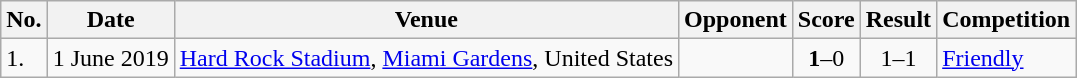<table class="wikitable" style="font-size:100%;">
<tr>
<th>No.</th>
<th>Date</th>
<th>Venue</th>
<th>Opponent</th>
<th>Score</th>
<th>Result</th>
<th>Competition</th>
</tr>
<tr>
<td>1.</td>
<td>1 June 2019</td>
<td><a href='#'>Hard Rock Stadium</a>, <a href='#'>Miami Gardens</a>, United States</td>
<td></td>
<td align=center><strong>1</strong>–0</td>
<td align=center>1–1</td>
<td><a href='#'>Friendly</a></td>
</tr>
</table>
